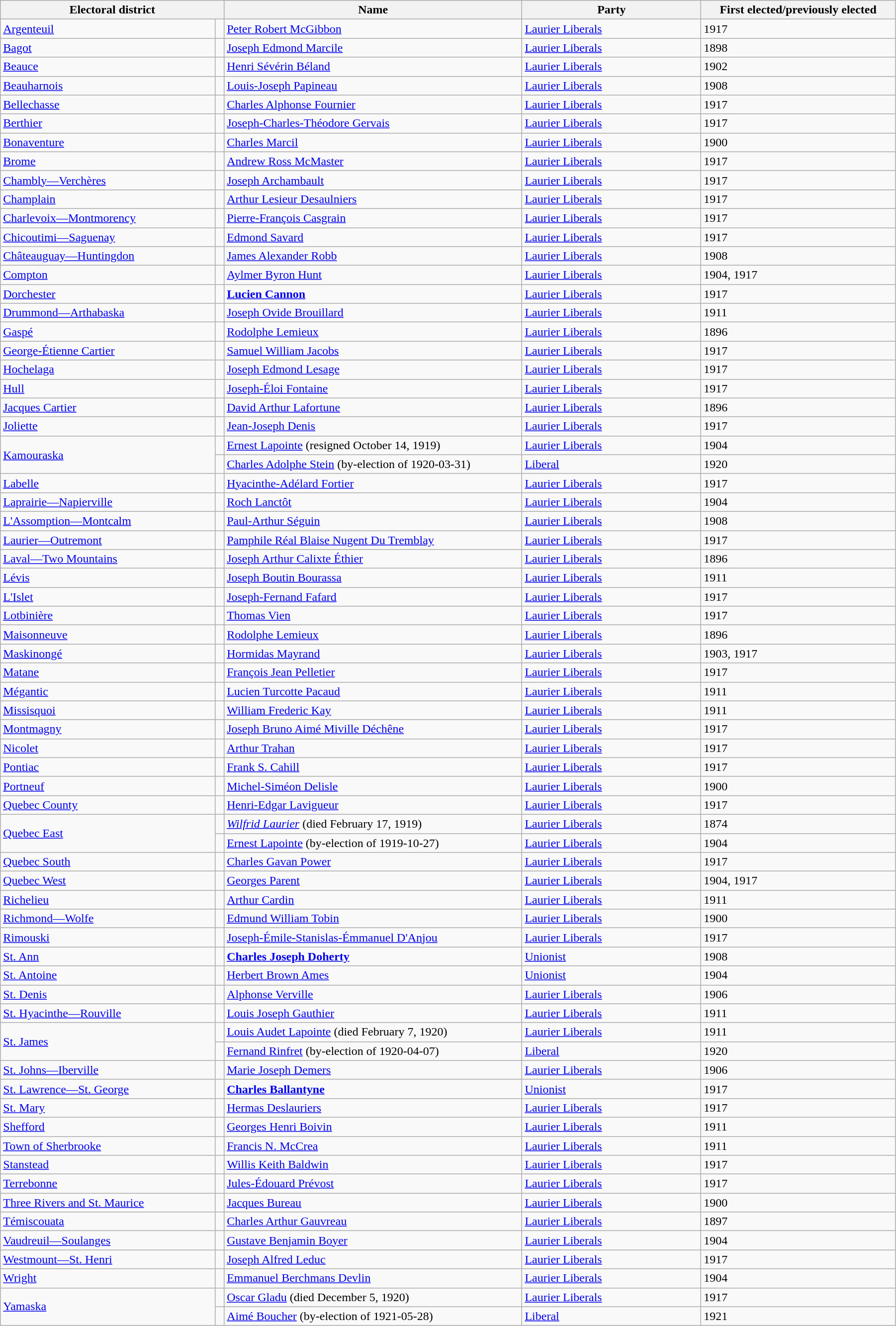<table class="wikitable" width=95%>
<tr>
<th colspan=2 width=25%>Electoral district</th>
<th>Name</th>
<th width=20%>Party</th>
<th>First elected/previously elected</th>
</tr>
<tr>
<td width=24%><a href='#'>Argenteuil</a></td>
<td></td>
<td><a href='#'>Peter Robert McGibbon</a></td>
<td><a href='#'>Laurier Liberals</a></td>
<td>1917</td>
</tr>
<tr>
<td><a href='#'>Bagot</a></td>
<td></td>
<td><a href='#'>Joseph Edmond Marcile</a></td>
<td><a href='#'>Laurier Liberals</a></td>
<td>1898</td>
</tr>
<tr>
<td><a href='#'>Beauce</a></td>
<td></td>
<td><a href='#'>Henri Sévérin Béland</a></td>
<td><a href='#'>Laurier Liberals</a></td>
<td>1902</td>
</tr>
<tr>
<td><a href='#'>Beauharnois</a></td>
<td></td>
<td><a href='#'>Louis-Joseph Papineau</a></td>
<td><a href='#'>Laurier Liberals</a></td>
<td>1908</td>
</tr>
<tr>
<td><a href='#'>Bellechasse</a></td>
<td></td>
<td><a href='#'>Charles Alphonse Fournier</a></td>
<td><a href='#'>Laurier Liberals</a></td>
<td>1917</td>
</tr>
<tr>
<td><a href='#'>Berthier</a></td>
<td></td>
<td><a href='#'>Joseph-Charles-Théodore Gervais</a></td>
<td><a href='#'>Laurier Liberals</a></td>
<td>1917</td>
</tr>
<tr>
<td><a href='#'>Bonaventure</a></td>
<td></td>
<td><a href='#'>Charles Marcil</a></td>
<td><a href='#'>Laurier Liberals</a></td>
<td>1900</td>
</tr>
<tr>
<td><a href='#'>Brome</a></td>
<td></td>
<td><a href='#'>Andrew Ross McMaster</a></td>
<td><a href='#'>Laurier Liberals</a></td>
<td>1917</td>
</tr>
<tr>
<td><a href='#'>Chambly—Verchères</a></td>
<td></td>
<td><a href='#'>Joseph Archambault</a></td>
<td><a href='#'>Laurier Liberals</a></td>
<td>1917</td>
</tr>
<tr>
<td><a href='#'>Champlain</a></td>
<td></td>
<td><a href='#'>Arthur Lesieur Desaulniers</a></td>
<td><a href='#'>Laurier Liberals</a></td>
<td>1917</td>
</tr>
<tr>
<td><a href='#'>Charlevoix—Montmorency</a></td>
<td></td>
<td><a href='#'>Pierre-François Casgrain</a></td>
<td><a href='#'>Laurier Liberals</a></td>
<td>1917</td>
</tr>
<tr>
<td><a href='#'>Chicoutimi—Saguenay</a></td>
<td></td>
<td><a href='#'>Edmond Savard</a></td>
<td><a href='#'>Laurier Liberals</a></td>
<td>1917</td>
</tr>
<tr>
<td><a href='#'>Châteauguay—Huntingdon</a></td>
<td></td>
<td><a href='#'>James Alexander Robb</a></td>
<td><a href='#'>Laurier Liberals</a></td>
<td>1908</td>
</tr>
<tr>
<td><a href='#'>Compton</a></td>
<td></td>
<td><a href='#'>Aylmer Byron Hunt</a></td>
<td><a href='#'>Laurier Liberals</a></td>
<td>1904, 1917</td>
</tr>
<tr>
<td><a href='#'>Dorchester</a></td>
<td></td>
<td><strong><a href='#'>Lucien Cannon</a></strong></td>
<td><a href='#'>Laurier Liberals</a></td>
<td>1917</td>
</tr>
<tr>
<td><a href='#'>Drummond—Arthabaska</a></td>
<td></td>
<td><a href='#'>Joseph Ovide Brouillard</a></td>
<td><a href='#'>Laurier Liberals</a></td>
<td>1911</td>
</tr>
<tr>
<td><a href='#'>Gaspé</a></td>
<td></td>
<td><a href='#'>Rodolphe Lemieux</a></td>
<td><a href='#'>Laurier Liberals</a></td>
<td>1896</td>
</tr>
<tr>
<td><a href='#'>George-Étienne Cartier</a></td>
<td></td>
<td><a href='#'>Samuel William Jacobs</a></td>
<td><a href='#'>Laurier Liberals</a></td>
<td>1917</td>
</tr>
<tr>
<td><a href='#'>Hochelaga</a></td>
<td></td>
<td><a href='#'>Joseph Edmond Lesage</a></td>
<td><a href='#'>Laurier Liberals</a></td>
<td>1917</td>
</tr>
<tr>
<td><a href='#'>Hull</a></td>
<td></td>
<td><a href='#'>Joseph-Éloi Fontaine</a></td>
<td><a href='#'>Laurier Liberals</a></td>
<td>1917</td>
</tr>
<tr>
<td><a href='#'>Jacques Cartier</a></td>
<td></td>
<td><a href='#'>David Arthur Lafortune</a></td>
<td><a href='#'>Laurier Liberals</a></td>
<td>1896</td>
</tr>
<tr>
<td><a href='#'>Joliette</a></td>
<td></td>
<td><a href='#'>Jean-Joseph Denis</a></td>
<td><a href='#'>Laurier Liberals</a></td>
<td>1917</td>
</tr>
<tr>
<td rowspan=2><a href='#'>Kamouraska</a></td>
<td></td>
<td><a href='#'>Ernest Lapointe</a> (resigned October 14, 1919)</td>
<td><a href='#'>Laurier Liberals</a></td>
<td>1904</td>
</tr>
<tr>
<td></td>
<td><a href='#'>Charles Adolphe Stein</a> (by-election of 1920-03-31)</td>
<td><a href='#'>Liberal</a></td>
<td>1920</td>
</tr>
<tr>
<td><a href='#'>Labelle</a></td>
<td></td>
<td><a href='#'>Hyacinthe-Adélard Fortier</a></td>
<td><a href='#'>Laurier Liberals</a></td>
<td>1917</td>
</tr>
<tr>
<td><a href='#'>Laprairie—Napierville</a></td>
<td></td>
<td><a href='#'>Roch Lanctôt</a></td>
<td><a href='#'>Laurier Liberals</a></td>
<td>1904</td>
</tr>
<tr>
<td><a href='#'>L'Assomption—Montcalm</a></td>
<td></td>
<td><a href='#'>Paul-Arthur Séguin</a></td>
<td><a href='#'>Laurier Liberals</a></td>
<td>1908</td>
</tr>
<tr>
<td><a href='#'>Laurier—Outremont</a></td>
<td></td>
<td><a href='#'>Pamphile Réal Blaise Nugent Du Tremblay</a></td>
<td><a href='#'>Laurier Liberals</a></td>
<td>1917</td>
</tr>
<tr>
<td><a href='#'>Laval—Two Mountains</a></td>
<td></td>
<td><a href='#'>Joseph Arthur Calixte Éthier</a></td>
<td><a href='#'>Laurier Liberals</a></td>
<td>1896</td>
</tr>
<tr>
<td><a href='#'>Lévis</a></td>
<td></td>
<td><a href='#'>Joseph Boutin Bourassa</a></td>
<td><a href='#'>Laurier Liberals</a></td>
<td>1911</td>
</tr>
<tr>
<td><a href='#'>L'Islet</a></td>
<td></td>
<td><a href='#'>Joseph-Fernand Fafard</a></td>
<td><a href='#'>Laurier Liberals</a></td>
<td>1917</td>
</tr>
<tr>
<td><a href='#'>Lotbinière</a></td>
<td></td>
<td><a href='#'>Thomas Vien</a></td>
<td><a href='#'>Laurier Liberals</a></td>
<td>1917</td>
</tr>
<tr>
<td><a href='#'>Maisonneuve</a></td>
<td></td>
<td><a href='#'>Rodolphe Lemieux</a></td>
<td><a href='#'>Laurier Liberals</a></td>
<td>1896</td>
</tr>
<tr>
<td><a href='#'>Maskinongé</a></td>
<td></td>
<td><a href='#'>Hormidas Mayrand</a></td>
<td><a href='#'>Laurier Liberals</a></td>
<td>1903, 1917</td>
</tr>
<tr>
<td><a href='#'>Matane</a></td>
<td></td>
<td><a href='#'>François Jean Pelletier</a></td>
<td><a href='#'>Laurier Liberals</a></td>
<td>1917</td>
</tr>
<tr>
<td><a href='#'>Mégantic</a></td>
<td></td>
<td><a href='#'>Lucien Turcotte Pacaud</a></td>
<td><a href='#'>Laurier Liberals</a></td>
<td>1911</td>
</tr>
<tr>
<td><a href='#'>Missisquoi</a></td>
<td></td>
<td><a href='#'>William Frederic Kay</a></td>
<td><a href='#'>Laurier Liberals</a></td>
<td>1911</td>
</tr>
<tr>
<td><a href='#'>Montmagny</a></td>
<td></td>
<td><a href='#'>Joseph Bruno Aimé Miville Déchêne</a></td>
<td><a href='#'>Laurier Liberals</a></td>
<td>1917</td>
</tr>
<tr>
<td><a href='#'>Nicolet</a></td>
<td></td>
<td><a href='#'>Arthur Trahan</a></td>
<td><a href='#'>Laurier Liberals</a></td>
<td>1917</td>
</tr>
<tr>
<td><a href='#'>Pontiac</a></td>
<td></td>
<td><a href='#'>Frank S. Cahill</a></td>
<td><a href='#'>Laurier Liberals</a></td>
<td>1917</td>
</tr>
<tr>
<td><a href='#'>Portneuf</a></td>
<td></td>
<td><a href='#'>Michel-Siméon Delisle</a></td>
<td><a href='#'>Laurier Liberals</a></td>
<td>1900</td>
</tr>
<tr>
<td><a href='#'>Quebec County</a></td>
<td></td>
<td><a href='#'>Henri-Edgar Lavigueur</a></td>
<td><a href='#'>Laurier Liberals</a></td>
<td>1917</td>
</tr>
<tr>
<td rowspan=2><a href='#'>Quebec East</a></td>
<td></td>
<td><em><a href='#'>Wilfrid Laurier</a></em> (died February 17, 1919)</td>
<td><a href='#'>Laurier Liberals</a></td>
<td>1874</td>
</tr>
<tr>
<td></td>
<td><a href='#'>Ernest Lapointe</a> (by-election of 1919-10-27)</td>
<td><a href='#'>Laurier Liberals</a></td>
<td>1904</td>
</tr>
<tr>
<td><a href='#'>Quebec South</a></td>
<td></td>
<td><a href='#'>Charles Gavan Power</a></td>
<td><a href='#'>Laurier Liberals</a></td>
<td>1917</td>
</tr>
<tr>
<td><a href='#'>Quebec West</a></td>
<td></td>
<td><a href='#'>Georges Parent</a></td>
<td><a href='#'>Laurier Liberals</a></td>
<td>1904, 1917</td>
</tr>
<tr>
<td><a href='#'>Richelieu</a></td>
<td></td>
<td><a href='#'>Arthur Cardin</a></td>
<td><a href='#'>Laurier Liberals</a></td>
<td>1911</td>
</tr>
<tr>
<td><a href='#'>Richmond—Wolfe</a></td>
<td></td>
<td><a href='#'>Edmund William Tobin</a></td>
<td><a href='#'>Laurier Liberals</a></td>
<td>1900</td>
</tr>
<tr>
<td><a href='#'>Rimouski</a></td>
<td></td>
<td><a href='#'>Joseph-Émile-Stanislas-Émmanuel D'Anjou</a></td>
<td><a href='#'>Laurier Liberals</a></td>
<td>1917</td>
</tr>
<tr>
<td><a href='#'>St. Ann</a></td>
<td></td>
<td><strong><a href='#'>Charles Joseph Doherty</a></strong></td>
<td><a href='#'>Unionist</a></td>
<td>1908</td>
</tr>
<tr>
<td><a href='#'>St. Antoine</a></td>
<td></td>
<td><a href='#'>Herbert Brown Ames</a></td>
<td><a href='#'>Unionist</a></td>
<td>1904</td>
</tr>
<tr>
<td><a href='#'>St. Denis</a></td>
<td></td>
<td><a href='#'>Alphonse Verville</a></td>
<td><a href='#'>Laurier Liberals</a></td>
<td>1906</td>
</tr>
<tr>
<td><a href='#'>St. Hyacinthe—Rouville</a></td>
<td></td>
<td><a href='#'>Louis Joseph Gauthier</a></td>
<td><a href='#'>Laurier Liberals</a></td>
<td>1911</td>
</tr>
<tr>
<td rowspan=2><a href='#'>St. James</a></td>
<td></td>
<td><a href='#'>Louis Audet Lapointe</a> (died February 7, 1920)</td>
<td><a href='#'>Laurier Liberals</a></td>
<td>1911</td>
</tr>
<tr>
<td></td>
<td><a href='#'>Fernand Rinfret</a> (by-election of 1920-04-07)</td>
<td><a href='#'>Liberal</a></td>
<td>1920</td>
</tr>
<tr>
<td><a href='#'>St. Johns—Iberville</a></td>
<td></td>
<td><a href='#'>Marie Joseph Demers</a></td>
<td><a href='#'>Laurier Liberals</a></td>
<td>1906</td>
</tr>
<tr>
<td><a href='#'>St. Lawrence—St. George</a></td>
<td></td>
<td><strong><a href='#'>Charles Ballantyne</a></strong></td>
<td><a href='#'>Unionist</a></td>
<td>1917</td>
</tr>
<tr>
<td><a href='#'>St. Mary</a></td>
<td></td>
<td><a href='#'>Hermas Deslauriers</a></td>
<td><a href='#'>Laurier Liberals</a></td>
<td>1917</td>
</tr>
<tr>
<td><a href='#'>Shefford</a></td>
<td></td>
<td><a href='#'>Georges Henri Boivin</a></td>
<td><a href='#'>Laurier Liberals</a></td>
<td>1911</td>
</tr>
<tr>
<td><a href='#'>Town of Sherbrooke</a></td>
<td></td>
<td><a href='#'>Francis N. McCrea</a></td>
<td><a href='#'>Laurier Liberals</a></td>
<td>1911</td>
</tr>
<tr>
<td><a href='#'>Stanstead</a></td>
<td></td>
<td><a href='#'>Willis Keith Baldwin</a></td>
<td><a href='#'>Laurier Liberals</a></td>
<td>1917</td>
</tr>
<tr>
<td><a href='#'>Terrebonne</a></td>
<td></td>
<td><a href='#'>Jules-Édouard Prévost</a></td>
<td><a href='#'>Laurier Liberals</a></td>
<td>1917</td>
</tr>
<tr>
<td><a href='#'>Three Rivers and St. Maurice</a></td>
<td></td>
<td><a href='#'>Jacques Bureau</a></td>
<td><a href='#'>Laurier Liberals</a></td>
<td>1900</td>
</tr>
<tr>
<td><a href='#'>Témiscouata</a></td>
<td></td>
<td><a href='#'>Charles Arthur Gauvreau</a></td>
<td><a href='#'>Laurier Liberals</a></td>
<td>1897</td>
</tr>
<tr>
<td><a href='#'>Vaudreuil—Soulanges</a></td>
<td></td>
<td><a href='#'>Gustave Benjamin Boyer</a></td>
<td><a href='#'>Laurier Liberals</a></td>
<td>1904</td>
</tr>
<tr>
<td><a href='#'>Westmount—St. Henri</a></td>
<td></td>
<td><a href='#'>Joseph Alfred Leduc</a></td>
<td><a href='#'>Laurier Liberals</a></td>
<td>1917</td>
</tr>
<tr>
<td><a href='#'>Wright</a></td>
<td></td>
<td><a href='#'>Emmanuel Berchmans Devlin</a></td>
<td><a href='#'>Laurier Liberals</a></td>
<td>1904</td>
</tr>
<tr>
<td rowspan=2><a href='#'>Yamaska</a></td>
<td></td>
<td><a href='#'>Oscar Gladu</a> (died December 5, 1920)</td>
<td><a href='#'>Laurier Liberals</a></td>
<td>1917</td>
</tr>
<tr>
<td></td>
<td><a href='#'>Aimé Boucher</a> (by-election of 1921-05-28)</td>
<td><a href='#'>Liberal</a></td>
<td>1921</td>
</tr>
</table>
